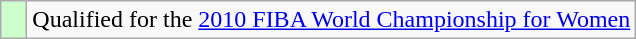<table class="wikitable">
<tr>
<td width=10px bgcolor="#ccffcc"></td>
<td>Qualified for the <a href='#'>2010 FIBA World Championship for Women</a></td>
</tr>
</table>
